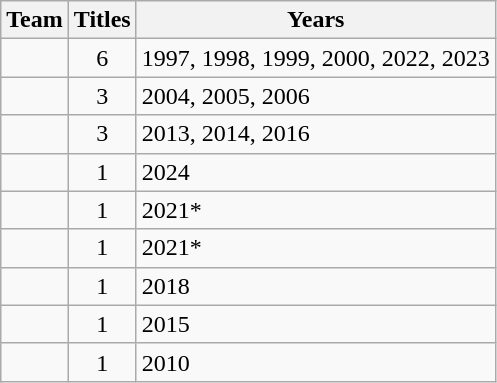<table class="wikitable sortable" style="text-align:center">
<tr>
<th>Team</th>
<th>Titles</th>
<th>Years</th>
</tr>
<tr>
<td style=></td>
<td>6</td>
<td align=left>1997, 1998, 1999, 2000, 2022, 2023</td>
</tr>
<tr>
<td style=></td>
<td>3</td>
<td align=left>2004, 2005, 2006</td>
</tr>
<tr>
<td style=></td>
<td>3</td>
<td align=left>2013, 2014, 2016</td>
</tr>
<tr>
<td style=></td>
<td>1</td>
<td align=left>2024</td>
</tr>
<tr>
<td style=></td>
<td>1</td>
<td align=left>2021*</td>
</tr>
<tr>
<td style=></td>
<td>1</td>
<td align=left>2021*</td>
</tr>
<tr>
<td style=></td>
<td>1</td>
<td align=left>2018</td>
</tr>
<tr>
<td style=></td>
<td>1</td>
<td align=left>2015</td>
</tr>
<tr>
<td style=></td>
<td>1</td>
<td align=left>2010</td>
</tr>
</table>
